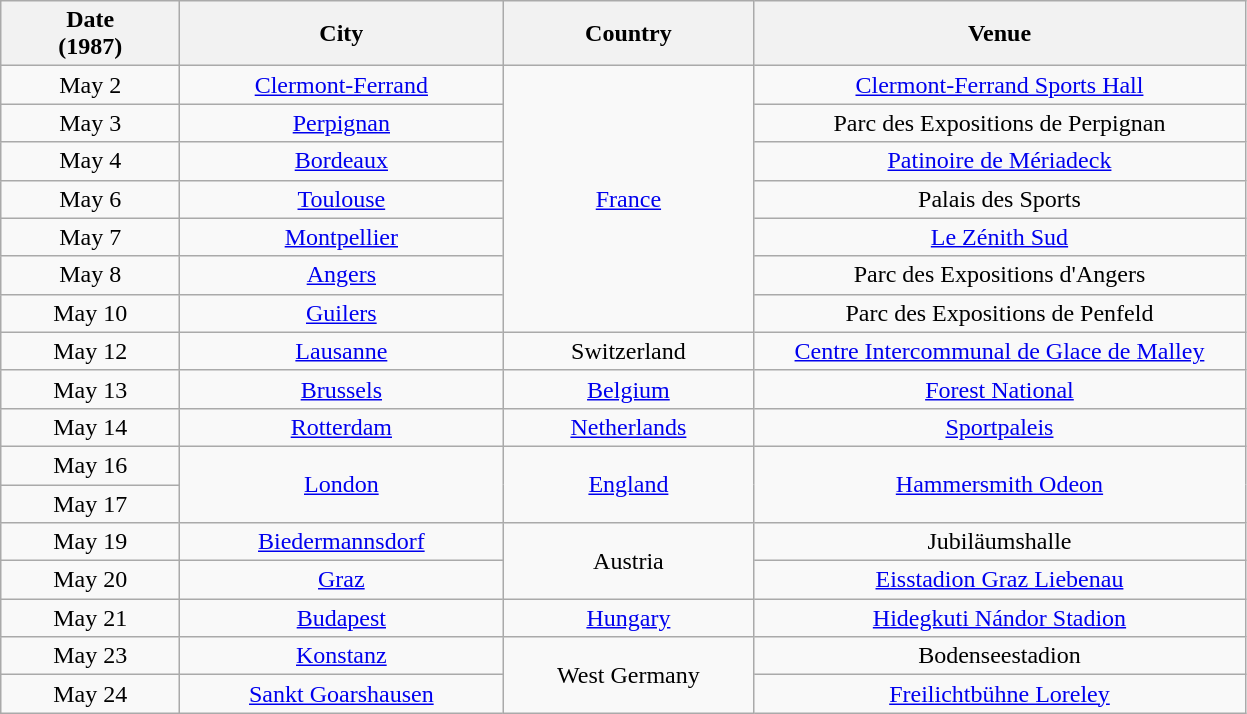<table class="wikitable sortable plainrowheaders" style="text-align:center;">
<tr>
<th scope="col" style="width:7em;">Date<br>(1987)</th>
<th scope="col" style="width:13em;">City</th>
<th scope="col" style="width:10em;">Country</th>
<th scope="col" style="width:20em;">Venue</th>
</tr>
<tr>
<td>May 2</td>
<td><a href='#'>Clermont-Ferrand</a></td>
<td rowspan="7"><a href='#'>France</a></td>
<td><a href='#'>Clermont-Ferrand Sports Hall</a></td>
</tr>
<tr>
<td>May 3</td>
<td><a href='#'>Perpignan</a></td>
<td>Parc des Expositions de Perpignan</td>
</tr>
<tr>
<td>May 4</td>
<td><a href='#'>Bordeaux</a></td>
<td><a href='#'>Patinoire de Mériadeck</a></td>
</tr>
<tr>
<td>May 6</td>
<td><a href='#'>Toulouse</a></td>
<td>Palais des Sports</td>
</tr>
<tr>
<td>May 7</td>
<td><a href='#'>Montpellier</a></td>
<td><a href='#'>Le Zénith Sud</a></td>
</tr>
<tr>
<td>May 8</td>
<td><a href='#'>Angers</a></td>
<td>Parc des Expositions d'Angers</td>
</tr>
<tr>
<td>May 10</td>
<td><a href='#'>Guilers</a></td>
<td>Parc des Expositions de Penfeld</td>
</tr>
<tr>
<td>May 12</td>
<td><a href='#'>Lausanne</a></td>
<td>Switzerland</td>
<td><a href='#'>Centre Intercommunal de Glace de Malley</a></td>
</tr>
<tr>
<td>May 13</td>
<td><a href='#'>Brussels</a></td>
<td><a href='#'>Belgium</a></td>
<td><a href='#'>Forest National</a></td>
</tr>
<tr>
<td>May 14</td>
<td><a href='#'>Rotterdam</a></td>
<td><a href='#'>Netherlands</a></td>
<td><a href='#'>Sportpaleis</a></td>
</tr>
<tr>
<td>May 16</td>
<td rowspan="2"><a href='#'>London</a></td>
<td rowspan="2"><a href='#'>England</a></td>
<td rowspan="2"><a href='#'>Hammersmith Odeon</a></td>
</tr>
<tr>
<td>May 17</td>
</tr>
<tr>
<td>May 19</td>
<td><a href='#'>Biedermannsdorf</a></td>
<td rowspan="2">Austria</td>
<td>Jubiläumshalle</td>
</tr>
<tr>
<td>May 20</td>
<td><a href='#'>Graz</a></td>
<td><a href='#'>Eisstadion Graz Liebenau</a></td>
</tr>
<tr>
<td>May 21</td>
<td><a href='#'>Budapest</a></td>
<td><a href='#'>Hungary</a></td>
<td><a href='#'>Hidegkuti Nándor Stadion</a></td>
</tr>
<tr>
<td>May 23</td>
<td><a href='#'>Konstanz</a></td>
<td rowspan="2">West Germany</td>
<td>Bodenseestadion</td>
</tr>
<tr>
<td>May 24</td>
<td><a href='#'>Sankt Goarshausen</a></td>
<td><a href='#'>Freilichtbühne Loreley</a></td>
</tr>
</table>
